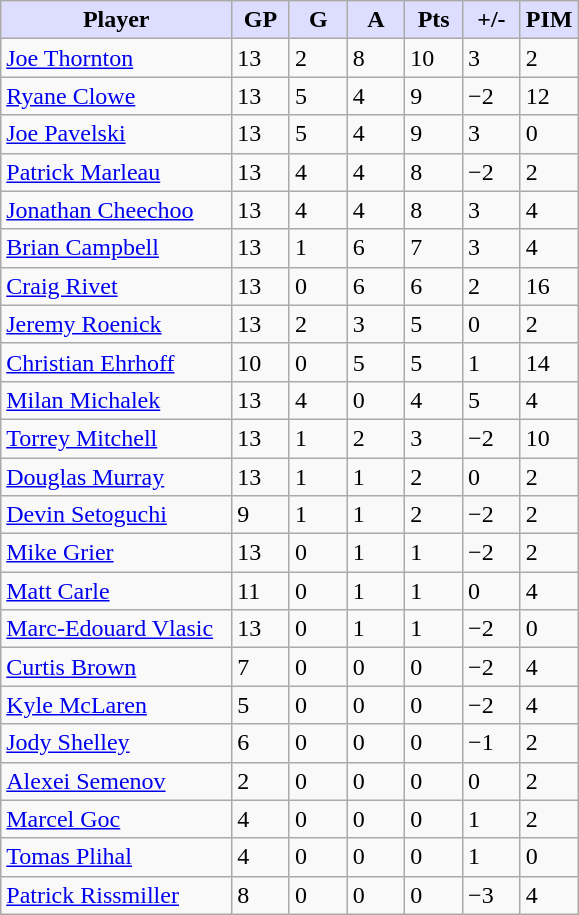<table class="wikitable">
<tr>
<th style="background:#ddf; width:40%;">Player</th>
<th style="background:#ddf; width:10%;">GP</th>
<th style="background:#ddf; width:10%;">G</th>
<th style="background:#ddf; width:10%;">A</th>
<th style="background:#ddf; width:10%;">Pts</th>
<th style="background:#ddf; width:10%;">+/-</th>
<th style="background:#ddf; width:10%;">PIM</th>
</tr>
<tr>
<td><a href='#'>Joe Thornton</a></td>
<td>13</td>
<td>2</td>
<td>8</td>
<td>10</td>
<td>3</td>
<td>2</td>
</tr>
<tr>
<td><a href='#'>Ryane Clowe</a></td>
<td>13</td>
<td>5</td>
<td>4</td>
<td>9</td>
<td>−2</td>
<td>12</td>
</tr>
<tr>
<td><a href='#'>Joe Pavelski</a></td>
<td>13</td>
<td>5</td>
<td>4</td>
<td>9</td>
<td>3</td>
<td>0</td>
</tr>
<tr>
<td><a href='#'>Patrick Marleau</a></td>
<td>13</td>
<td>4</td>
<td>4</td>
<td>8</td>
<td>−2</td>
<td>2</td>
</tr>
<tr>
<td><a href='#'>Jonathan Cheechoo</a></td>
<td>13</td>
<td>4</td>
<td>4</td>
<td>8</td>
<td>3</td>
<td>4</td>
</tr>
<tr>
<td><a href='#'>Brian Campbell</a></td>
<td>13</td>
<td>1</td>
<td>6</td>
<td>7</td>
<td>3</td>
<td>4</td>
</tr>
<tr>
<td><a href='#'>Craig Rivet</a></td>
<td>13</td>
<td>0</td>
<td>6</td>
<td>6</td>
<td>2</td>
<td>16</td>
</tr>
<tr>
<td><a href='#'>Jeremy Roenick</a></td>
<td>13</td>
<td>2</td>
<td>3</td>
<td>5</td>
<td>0</td>
<td>2</td>
</tr>
<tr>
<td><a href='#'>Christian Ehrhoff</a></td>
<td>10</td>
<td>0</td>
<td>5</td>
<td>5</td>
<td>1</td>
<td>14</td>
</tr>
<tr>
<td><a href='#'>Milan Michalek</a></td>
<td>13</td>
<td>4</td>
<td>0</td>
<td>4</td>
<td>5</td>
<td>4</td>
</tr>
<tr>
<td><a href='#'>Torrey Mitchell</a></td>
<td>13</td>
<td>1</td>
<td>2</td>
<td>3</td>
<td>−2</td>
<td>10</td>
</tr>
<tr>
<td><a href='#'>Douglas Murray</a></td>
<td>13</td>
<td>1</td>
<td>1</td>
<td>2</td>
<td>0</td>
<td>2</td>
</tr>
<tr>
<td><a href='#'>Devin Setoguchi</a></td>
<td>9</td>
<td>1</td>
<td>1</td>
<td>2</td>
<td>−2</td>
<td>2</td>
</tr>
<tr>
<td><a href='#'>Mike Grier</a></td>
<td>13</td>
<td>0</td>
<td>1</td>
<td>1</td>
<td>−2</td>
<td>2</td>
</tr>
<tr>
<td><a href='#'>Matt Carle</a></td>
<td>11</td>
<td>0</td>
<td>1</td>
<td>1</td>
<td>0</td>
<td>4</td>
</tr>
<tr>
<td><a href='#'>Marc-Edouard Vlasic</a></td>
<td>13</td>
<td>0</td>
<td>1</td>
<td>1</td>
<td>−2</td>
<td>0</td>
</tr>
<tr>
<td><a href='#'>Curtis Brown</a></td>
<td>7</td>
<td>0</td>
<td>0</td>
<td>0</td>
<td>−2</td>
<td>4</td>
</tr>
<tr>
<td><a href='#'>Kyle McLaren</a></td>
<td>5</td>
<td>0</td>
<td>0</td>
<td>0</td>
<td>−2</td>
<td>4</td>
</tr>
<tr>
<td><a href='#'>Jody Shelley</a></td>
<td>6</td>
<td>0</td>
<td>0</td>
<td>0</td>
<td>−1</td>
<td>2</td>
</tr>
<tr>
<td><a href='#'>Alexei Semenov</a></td>
<td>2</td>
<td>0</td>
<td>0</td>
<td>0</td>
<td>0</td>
<td>2</td>
</tr>
<tr>
<td><a href='#'>Marcel Goc</a></td>
<td>4</td>
<td>0</td>
<td>0</td>
<td>0</td>
<td>1</td>
<td>2</td>
</tr>
<tr>
<td><a href='#'>Tomas Plihal</a></td>
<td>4</td>
<td>0</td>
<td>0</td>
<td>0</td>
<td>1</td>
<td>0</td>
</tr>
<tr>
<td><a href='#'>Patrick Rissmiller</a></td>
<td>8</td>
<td>0</td>
<td>0</td>
<td>0</td>
<td>−3</td>
<td>4</td>
</tr>
</table>
